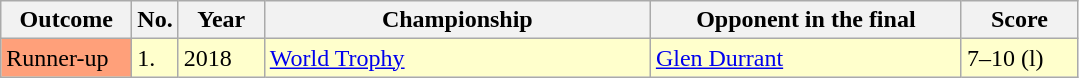<table class="sortable wikitable">
<tr>
<th style="width:80px;">Outcome</th>
<th style="width:20px;">No.</th>
<th style="width:50px;">Year</th>
<th style="width:250px;">Championship</th>
<th style="width:200px;">Opponent in the final</th>
<th style="width:70px;">Score</th>
</tr>
<tr style="background:#ffc;">
<td style="background:#ffa07a;">Runner-up</td>
<td>1.</td>
<td>2018</td>
<td><a href='#'>World Trophy</a></td>
<td> <a href='#'>Glen Durrant</a></td>
<td>7–10 (l)</td>
</tr>
</table>
